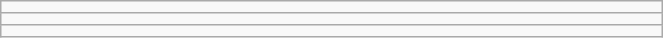<table class="wikitable" style=" text-align:center; font-size:110%;" width="35%">
<tr>
<td></td>
</tr>
<tr>
<td></td>
</tr>
<tr>
<td></td>
</tr>
</table>
